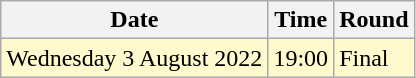<table class="wikitable">
<tr>
<th>Date</th>
<th>Time</th>
<th>Round</th>
</tr>
<tr>
<td style=background:lemonchiffon>Wednesday 3 August 2022</td>
<td style=background:lemonchiffon>19:00</td>
<td style=background:lemonchiffon>Final</td>
</tr>
</table>
